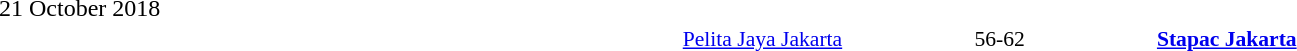<table cellspacing="1" style="width:100%;">
<tr>
<td>21 October 2018</td>
<td></td>
</tr>
<tr style="font-size:90%">
<td align="right"><a href='#'>Pelita Jaya Jakarta</a></td>
<td></td>
<td align="center">56-62</td>
<td></td>
<td><a href='#'><strong>Stapac Jakarta</strong></a></td>
</tr>
</table>
